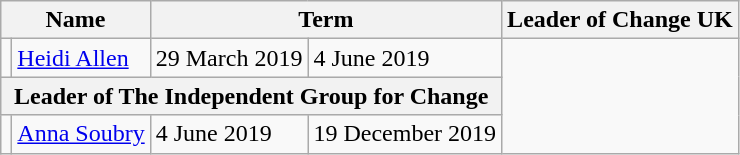<table class="wikitable">
<tr>
<th colspan="2">Name</th>
<th colspan="2">Term</th>
<th colspan="4">Leader of Change UK<br></th>
</tr>
<tr>
<td></td>
<td><a href='#'>Heidi Allen</a></td>
<td>29 March 2019</td>
<td>4 June 2019</td>
</tr>
<tr>
<th colspan="4">Leader of The Independent Group for Change</th>
</tr>
<tr>
<td></td>
<td><a href='#'>Anna Soubry</a></td>
<td>4 June 2019</td>
<td>19 December 2019</td>
</tr>
</table>
